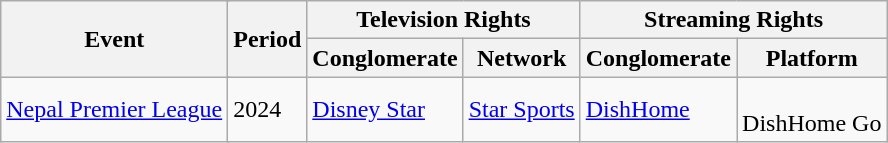<table class="wikitable">
<tr>
<th colspan="2" rowspan="2">Event</th>
<th rowspan="2">Period</th>
<th colspan="2">Television Rights</th>
<th colspan="2">Streaming Rights</th>
</tr>
<tr>
<th>Conglomerate</th>
<th>Network</th>
<th>Conglomerate</th>
<th>Platform</th>
</tr>
<tr>
<td colspan="2"><a href='#'>Nepal Premier League</a></td>
<td>2024</td>
<td><a href='#'>Disney Star</a></td>
<td><a href='#'>Star Sports</a></td>
<td><a href='#'>DishHome</a></td>
<td> <br> DishHome Go</td>
</tr>
</table>
